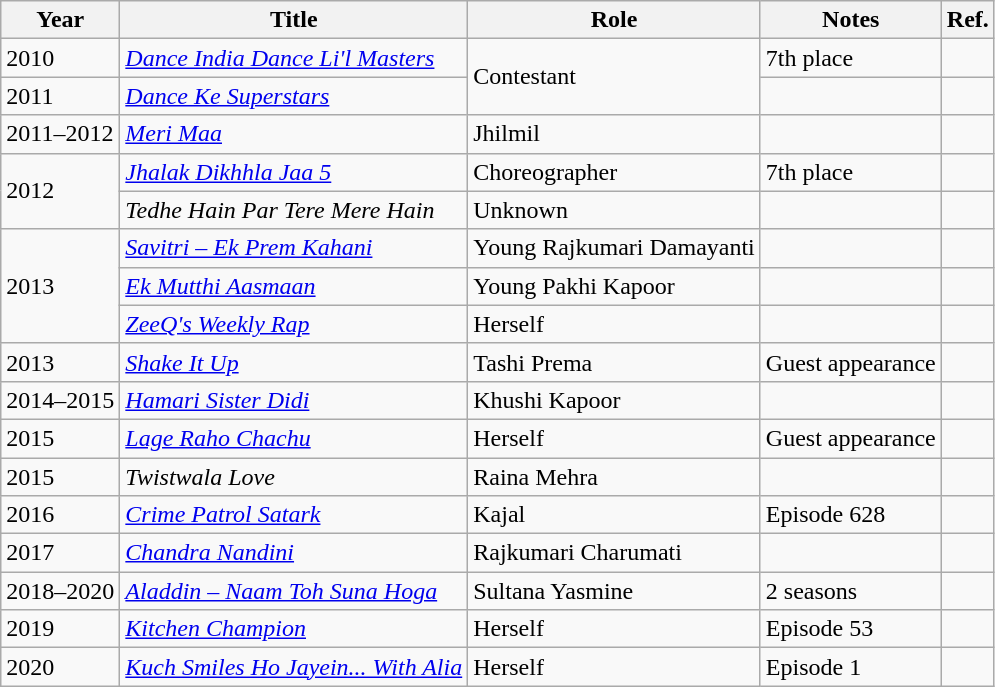<table class="wikitable">
<tr>
<th>Year</th>
<th>Title</th>
<th>Role</th>
<th>Notes</th>
<th>Ref.</th>
</tr>
<tr>
<td>2010</td>
<td><em><a href='#'>Dance India Dance Li'l Masters</a></em></td>
<td rowspan="2">Contestant</td>
<td>7th place</td>
<td></td>
</tr>
<tr>
<td>2011</td>
<td><em><a href='#'>Dance Ke Superstars</a></em></td>
<td></td>
<td></td>
</tr>
<tr>
<td>2011–2012</td>
<td><em><a href='#'>Meri Maa</a></em></td>
<td>Jhilmil</td>
<td></td>
<td></td>
</tr>
<tr>
<td rowspan="2">2012</td>
<td><em><a href='#'>Jhalak Dikhhla Jaa 5</a></em></td>
<td>Choreographer</td>
<td>7th place</td>
<td></td>
</tr>
<tr>
<td><em>Tedhe Hain Par Tere Mere Hain</em></td>
<td>Unknown</td>
<td></td>
<td></td>
</tr>
<tr>
<td rowspan="3">2013</td>
<td><em><a href='#'>Savitri – Ek Prem Kahani</a></em></td>
<td>Young Rajkumari Damayanti</td>
<td></td>
<td></td>
</tr>
<tr>
<td><em><a href='#'>Ek Mutthi Aasmaan</a></em></td>
<td>Young Pakhi Kapoor</td>
<td></td>
<td></td>
</tr>
<tr>
<td><a href='#'><em>ZeeQ's Weekly Rap</em></a></td>
<td>Herself</td>
<td></td>
<td></td>
</tr>
<tr>
<td>2013</td>
<td><em><a href='#'>Shake It Up</a></em></td>
<td>Tashi Prema</td>
<td>Guest appearance</td>
<td></td>
</tr>
<tr>
<td>2014–2015</td>
<td><em><a href='#'>Hamari Sister Didi</a></em></td>
<td>Khushi Kapoor</td>
<td></td>
<td></td>
</tr>
<tr>
<td>2015</td>
<td><em><a href='#'>Lage Raho Chachu</a></em></td>
<td>Herself</td>
<td>Guest appearance</td>
<td></td>
</tr>
<tr>
<td>2015</td>
<td><em>Twistwala Love</em></td>
<td>Raina Mehra</td>
<td></td>
<td></td>
</tr>
<tr>
<td>2016</td>
<td><em><a href='#'>Crime Patrol Satark</a></em></td>
<td>Kajal</td>
<td>Episode 628</td>
<td></td>
</tr>
<tr>
<td>2017</td>
<td><em><a href='#'>Chandra Nandini</a></em></td>
<td>Rajkumari Charumati</td>
<td></td>
<td></td>
</tr>
<tr>
<td>2018–2020</td>
<td><em><a href='#'>Aladdin – Naam Toh Suna Hoga</a></em></td>
<td>Sultana Yasmine</td>
<td>2 seasons</td>
<td></td>
</tr>
<tr>
<td>2019</td>
<td><em><a href='#'>Kitchen Champion</a></em></td>
<td>Herself</td>
<td>Episode 53</td>
<td></td>
</tr>
<tr>
<td>2020</td>
<td><em><a href='#'>Kuch Smiles Ho Jayein... With Alia</a></em></td>
<td>Herself</td>
<td>Episode 1</td>
<td></td>
</tr>
</table>
